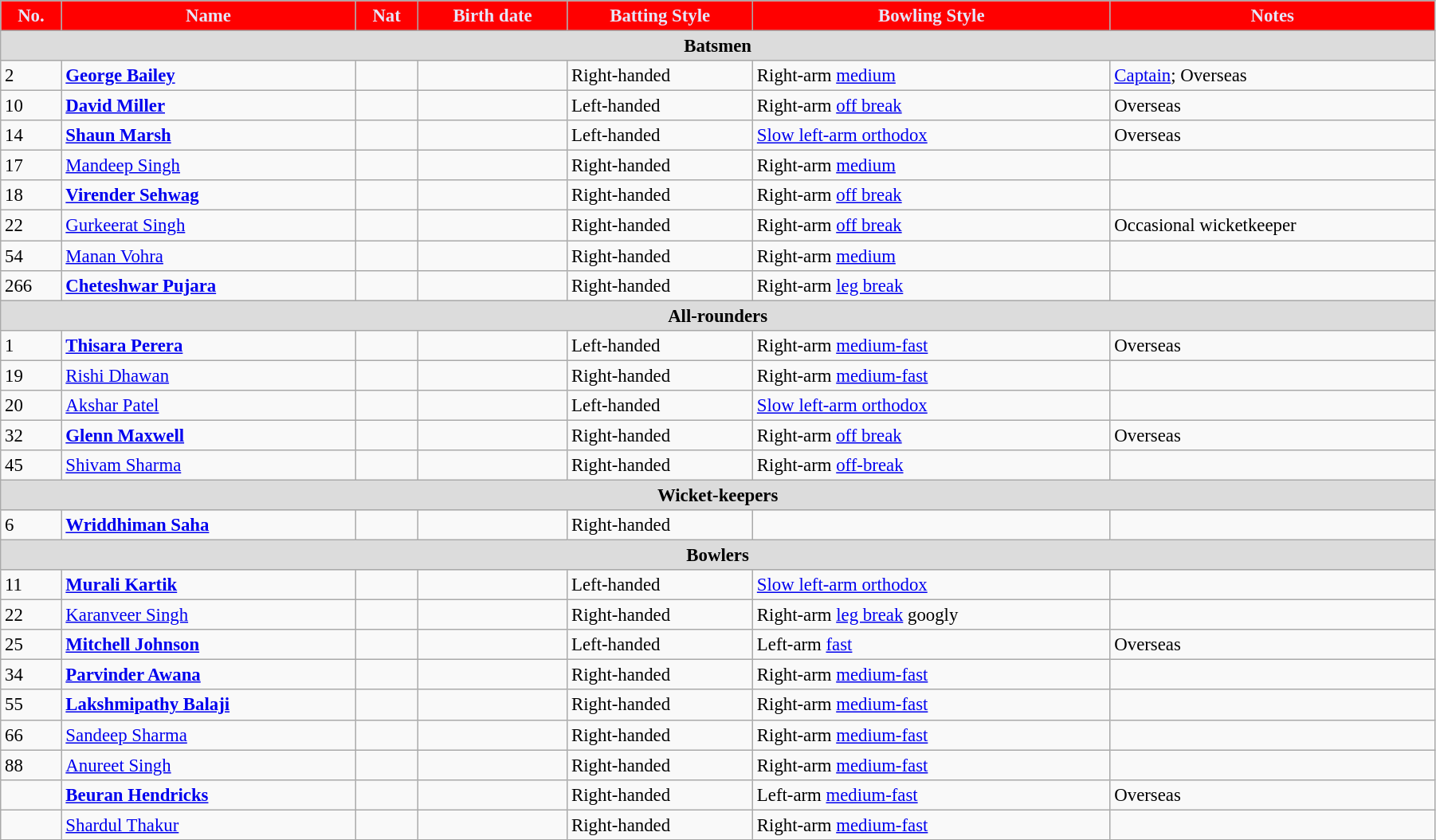<table class="wikitable"  style="font-size:95%; width:95%;">
<tr>
<th style="background:Red; color:#e6e6fa; text-align:center;">No.</th>
<th style="background:Red; color:#e6e6fa; text-align:center;">Name</th>
<th style="background:Red; color:#e6e6fa; text-align:center;">Nat</th>
<th style="background:Red; color:#e6e6fa; text-align:center;">Birth date</th>
<th style="background:Red; color:#e6e6fa; text-align:center;">Batting Style</th>
<th style="background:Red; color:#e6e6fa; text-align:center;">Bowling Style</th>
<th style="background:Red; color:#e6e6fa; text-align:center;">Notes</th>
</tr>
<tr>
<th colspan="7"  style="background:#dcdcdc; text-align:center;">Batsmen</th>
</tr>
<tr>
<td>2</td>
<td><strong><a href='#'>George Bailey</a></strong></td>
<td style="text-align:center"></td>
<td></td>
<td>Right-handed</td>
<td>Right-arm <a href='#'>medium</a></td>
<td><a href='#'>Captain</a>; Overseas</td>
</tr>
<tr>
<td>10</td>
<td><strong><a href='#'>David Miller</a></strong></td>
<td style="text-align:center"></td>
<td></td>
<td>Left-handed</td>
<td>Right-arm <a href='#'>off break</a></td>
<td>Overseas</td>
</tr>
<tr>
<td>14</td>
<td><strong><a href='#'>Shaun Marsh</a></strong></td>
<td style="text-align:center"></td>
<td></td>
<td>Left-handed</td>
<td><a href='#'>Slow left-arm orthodox</a></td>
<td>Overseas</td>
</tr>
<tr>
<td>17</td>
<td><a href='#'>Mandeep Singh</a></td>
<td style="text-align:center"></td>
<td></td>
<td>Right-handed</td>
<td>Right-arm <a href='#'>medium</a></td>
<td></td>
</tr>
<tr>
<td>18</td>
<td><strong><a href='#'>Virender Sehwag</a></strong></td>
<td style="text-align:center"></td>
<td></td>
<td>Right-handed</td>
<td>Right-arm <a href='#'>off break</a></td>
<td></td>
</tr>
<tr>
<td>22</td>
<td><a href='#'>Gurkeerat Singh</a></td>
<td style="text-align:center"></td>
<td></td>
<td>Right-handed</td>
<td>Right-arm <a href='#'>off break</a></td>
<td>Occasional wicketkeeper</td>
</tr>
<tr>
<td>54</td>
<td><a href='#'>Manan Vohra</a></td>
<td style="text-align:center"></td>
<td></td>
<td>Right-handed</td>
<td>Right-arm <a href='#'>medium</a></td>
<td></td>
</tr>
<tr>
<td>266</td>
<td><strong><a href='#'>Cheteshwar Pujara</a></strong></td>
<td style="text-align:center"></td>
<td></td>
<td>Right-handed</td>
<td>Right-arm <a href='#'>leg break</a></td>
<td></td>
</tr>
<tr>
<th colspan="7"  style="background:#dcdcdc; text-align:center;">All-rounders</th>
</tr>
<tr>
<td>1</td>
<td><strong><a href='#'>Thisara Perera</a></strong></td>
<td style="text-align:center"></td>
<td></td>
<td>Left-handed</td>
<td>Right-arm <a href='#'>medium-fast</a></td>
<td>Overseas</td>
</tr>
<tr>
<td>19</td>
<td><a href='#'>Rishi Dhawan</a></td>
<td style="text-align:center"></td>
<td></td>
<td>Right-handed</td>
<td>Right-arm <a href='#'>medium-fast</a></td>
<td></td>
</tr>
<tr>
<td>20</td>
<td><a href='#'>Akshar Patel</a></td>
<td style="text-align:center"></td>
<td></td>
<td>Left-handed</td>
<td><a href='#'>Slow left-arm orthodox</a></td>
<td></td>
</tr>
<tr>
<td>32</td>
<td><strong><a href='#'>Glenn Maxwell</a></strong></td>
<td style="text-align:center"></td>
<td></td>
<td>Right-handed</td>
<td>Right-arm <a href='#'>off break</a></td>
<td>Overseas</td>
</tr>
<tr>
<td>45</td>
<td><a href='#'>Shivam Sharma</a></td>
<td style="text-align:center"></td>
<td></td>
<td>Right-handed</td>
<td>Right-arm <a href='#'>off-break</a></td>
<td></td>
</tr>
<tr>
<th colspan="7"  style="background:#dcdcdc; text-align:center;">Wicket-keepers</th>
</tr>
<tr>
<td>6</td>
<td><strong><a href='#'>Wriddhiman Saha</a></strong></td>
<td style="text-align:center"></td>
<td></td>
<td>Right-handed</td>
<td></td>
<td></td>
</tr>
<tr>
<th colspan="7"  style="background:#dcdcdc; text-align:center;">Bowlers</th>
</tr>
<tr>
<td>11</td>
<td><strong><a href='#'>Murali Kartik</a></strong></td>
<td style="text-align:center"></td>
<td></td>
<td>Left-handed</td>
<td><a href='#'>Slow left-arm orthodox</a></td>
<td></td>
</tr>
<tr>
<td>22</td>
<td><a href='#'>Karanveer Singh</a></td>
<td style="text-align:center"></td>
<td></td>
<td>Right-handed</td>
<td>Right-arm <a href='#'>leg break</a> googly</td>
<td></td>
</tr>
<tr>
<td>25</td>
<td><strong><a href='#'>Mitchell Johnson</a></strong></td>
<td style="text-align:center"></td>
<td></td>
<td>Left-handed</td>
<td>Left-arm <a href='#'>fast</a></td>
<td>Overseas</td>
</tr>
<tr>
<td>34</td>
<td><strong><a href='#'>Parvinder Awana</a></strong></td>
<td style="text-align:center"></td>
<td></td>
<td>Right-handed</td>
<td>Right-arm <a href='#'>medium-fast</a></td>
<td></td>
</tr>
<tr>
<td>55</td>
<td><strong><a href='#'>Lakshmipathy Balaji</a></strong></td>
<td style="text-align:center"></td>
<td></td>
<td>Right-handed</td>
<td>Right-arm <a href='#'>medium-fast</a></td>
<td></td>
</tr>
<tr>
<td>66</td>
<td><a href='#'>Sandeep Sharma</a></td>
<td style="text-align:center"></td>
<td></td>
<td>Right-handed</td>
<td>Right-arm <a href='#'>medium-fast</a></td>
<td></td>
</tr>
<tr>
<td>88</td>
<td><a href='#'>Anureet Singh</a></td>
<td style="text-align:center"></td>
<td></td>
<td>Right-handed</td>
<td>Right-arm <a href='#'>medium-fast</a></td>
<td></td>
</tr>
<tr>
<td></td>
<td><strong><a href='#'>Beuran Hendricks</a></strong></td>
<td style="text-align:center"></td>
<td></td>
<td>Right-handed</td>
<td>Left-arm <a href='#'>medium-fast</a></td>
<td>Overseas</td>
</tr>
<tr>
<td></td>
<td><a href='#'>Shardul Thakur</a></td>
<td style="text-align:center"></td>
<td></td>
<td>Right-handed</td>
<td>Right-arm <a href='#'>medium-fast</a></td>
<td></td>
</tr>
<tr>
</tr>
</table>
